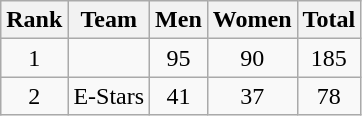<table class="wikitable" style="text-align:center">
<tr>
<th>Rank</th>
<th>Team</th>
<th>Men</th>
<th>Women</th>
<th>Total</th>
</tr>
<tr>
<td>1</td>
<td align="left"></td>
<td>95</td>
<td>90</td>
<td>185</td>
</tr>
<tr>
<td>2</td>
<td align="left">E-Stars</td>
<td>41</td>
<td>37</td>
<td>78</td>
</tr>
</table>
